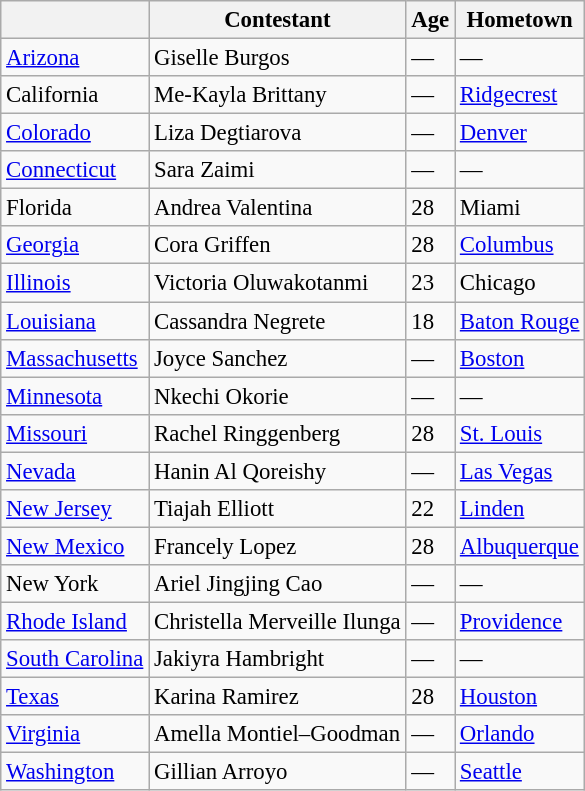<table class="wikitable sortable" style="font-size: 95%;">
<tr>
<th></th>
<th>Contestant</th>
<th>Age</th>
<th>Hometown</th>
</tr>
<tr>
<td><a href='#'>Arizona</a></td>
<td>Giselle Burgos</td>
<td>—</td>
<td>—</td>
</tr>
<tr>
<td>California</td>
<td>Me-Kayla Brittany</td>
<td>—</td>
<td><a href='#'>Ridgecrest</a></td>
</tr>
<tr>
<td><a href='#'>Colorado</a></td>
<td>Liza Degtiarova</td>
<td>—</td>
<td><a href='#'>Denver</a></td>
</tr>
<tr>
<td><a href='#'>Connecticut</a></td>
<td>Sara Zaimi </td>
<td>—</td>
<td>—</td>
</tr>
<tr>
<td>Florida</td>
<td>Andrea Valentina</td>
<td>28</td>
<td>Miami</td>
</tr>
<tr>
<td><a href='#'>Georgia</a></td>
<td>Cora Griffen</td>
<td>28</td>
<td><a href='#'>Columbus</a></td>
</tr>
<tr>
<td><a href='#'>Illinois</a></td>
<td>Victoria Oluwakotanmi</td>
<td>23</td>
<td>Chicago</td>
</tr>
<tr>
<td><a href='#'>Louisiana</a></td>
<td>Cassandra Negrete</td>
<td>18</td>
<td><a href='#'>Baton Rouge</a></td>
</tr>
<tr>
<td><a href='#'>Massachusetts</a></td>
<td>Joyce Sanchez</td>
<td>—</td>
<td><a href='#'>Boston</a></td>
</tr>
<tr>
<td><a href='#'>Minnesota</a></td>
<td>Nkechi Okorie</td>
<td>—</td>
<td>—</td>
</tr>
<tr>
<td><a href='#'>Missouri</a></td>
<td>Rachel Ringgenberg</td>
<td>28</td>
<td><a href='#'>St. Louis</a></td>
</tr>
<tr>
<td><a href='#'>Nevada</a></td>
<td>Hanin Al Qoreishy</td>
<td>—</td>
<td><a href='#'>Las Vegas</a></td>
</tr>
<tr>
<td><a href='#'>New Jersey</a></td>
<td>Tiajah Elliott</td>
<td>22</td>
<td><a href='#'>Linden</a></td>
</tr>
<tr>
<td><a href='#'>New Mexico</a></td>
<td>Francely Lopez</td>
<td>28</td>
<td><a href='#'>Albuquerque</a></td>
</tr>
<tr>
<td>New York</td>
<td>Ariel Jingjing Cao</td>
<td>—</td>
<td>—</td>
</tr>
<tr>
<td><a href='#'>Rhode Island</a></td>
<td>Christella Merveille Ilunga</td>
<td>—</td>
<td><a href='#'>Providence</a></td>
</tr>
<tr>
<td><a href='#'>South Carolina</a></td>
<td>Jakiyra Hambright</td>
<td>—</td>
<td>—</td>
</tr>
<tr>
<td><a href='#'>Texas</a></td>
<td>Karina Ramirez</td>
<td>28</td>
<td><a href='#'>Houston</a></td>
</tr>
<tr>
<td><a href='#'>Virginia</a></td>
<td>Amella Montiel–Goodman</td>
<td>—</td>
<td><a href='#'>Orlando</a></td>
</tr>
<tr>
<td><a href='#'>Washington</a></td>
<td>Gillian Arroyo</td>
<td>—</td>
<td><a href='#'>Seattle</a></td>
</tr>
</table>
